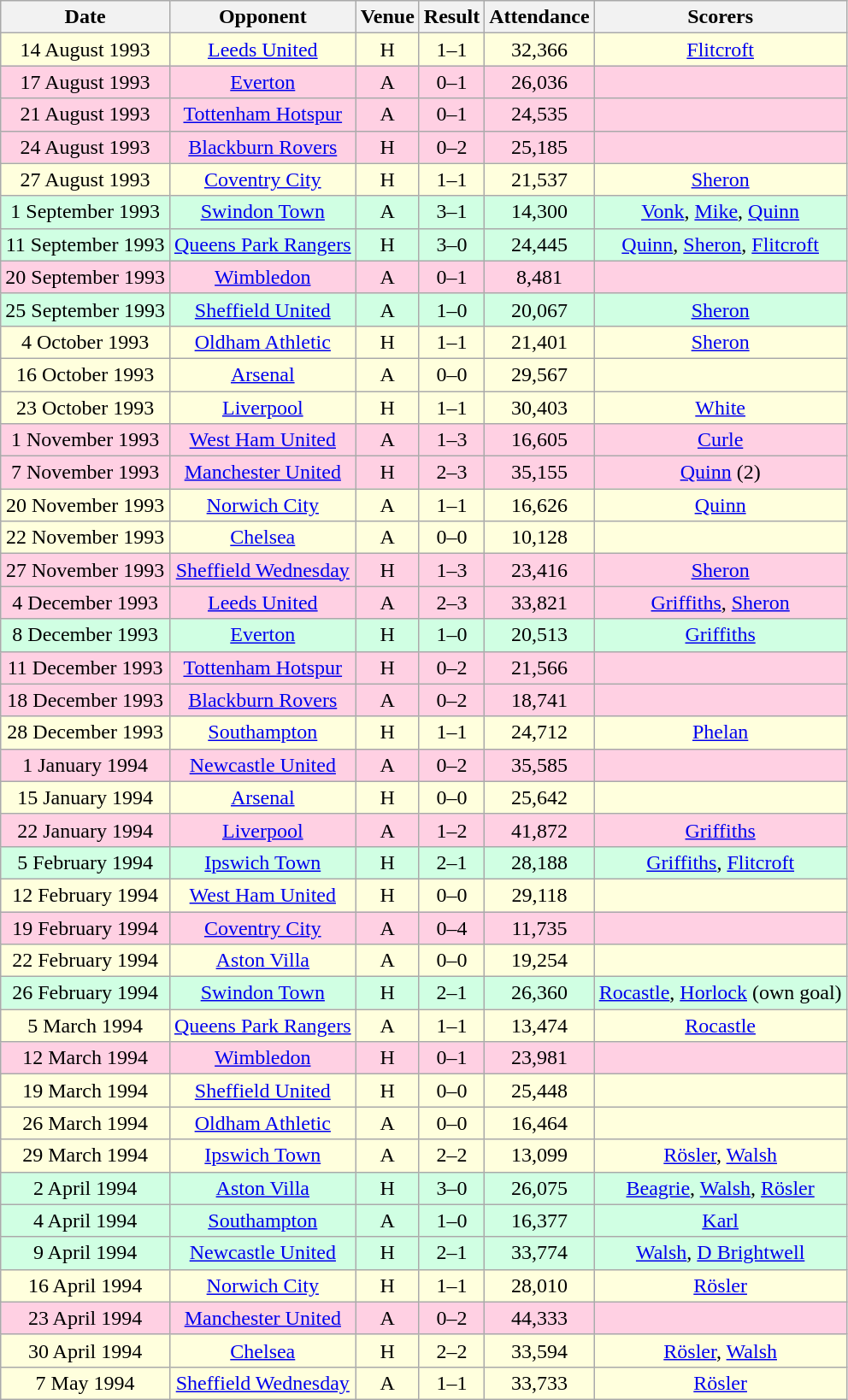<table class="wikitable sortable" style="font-size:100%; text-align:center">
<tr>
<th>Date</th>
<th>Opponent</th>
<th>Venue</th>
<th>Result</th>
<th>Attendance</th>
<th>Scorers</th>
</tr>
<tr style="background-color: #ffffdd;">
<td>14 August 1993</td>
<td><a href='#'>Leeds United</a></td>
<td>H</td>
<td>1–1</td>
<td>32,366</td>
<td><a href='#'>Flitcroft</a></td>
</tr>
<tr style="background-color: #ffd0e3;">
<td>17 August 1993</td>
<td><a href='#'>Everton</a></td>
<td>A</td>
<td>0–1</td>
<td>26,036</td>
<td></td>
</tr>
<tr style="background-color: #ffd0e3;">
<td>21 August 1993</td>
<td><a href='#'>Tottenham Hotspur</a></td>
<td>A</td>
<td>0–1</td>
<td>24,535</td>
<td></td>
</tr>
<tr style="background-color: #ffd0e3;">
<td>24 August 1993</td>
<td><a href='#'>Blackburn Rovers</a></td>
<td>H</td>
<td>0–2</td>
<td>25,185</td>
<td></td>
</tr>
<tr style="background-color: #ffffdd;">
<td>27 August 1993</td>
<td><a href='#'>Coventry City</a></td>
<td>H</td>
<td>1–1</td>
<td>21,537</td>
<td><a href='#'>Sheron</a></td>
</tr>
<tr style="background-color: #d0ffe3;">
<td>1 September 1993</td>
<td><a href='#'>Swindon Town</a></td>
<td>A</td>
<td>3–1</td>
<td>14,300</td>
<td><a href='#'>Vonk</a>, <a href='#'>Mike</a>, <a href='#'>Quinn</a></td>
</tr>
<tr style="background-color: #d0ffe3;">
<td>11 September 1993</td>
<td><a href='#'>Queens Park Rangers</a></td>
<td>H</td>
<td>3–0</td>
<td>24,445</td>
<td><a href='#'>Quinn</a>, <a href='#'>Sheron</a>, <a href='#'>Flitcroft</a></td>
</tr>
<tr style="background-color: #ffd0e3;">
<td>20 September 1993</td>
<td><a href='#'>Wimbledon</a></td>
<td>A</td>
<td>0–1</td>
<td>8,481</td>
<td></td>
</tr>
<tr style="background-color: #d0ffe3;">
<td>25 September 1993</td>
<td><a href='#'>Sheffield United</a></td>
<td>A</td>
<td>1–0</td>
<td>20,067</td>
<td><a href='#'>Sheron</a></td>
</tr>
<tr style="background-color: #ffffdd;">
<td>4 October 1993</td>
<td><a href='#'>Oldham Athletic</a></td>
<td>H</td>
<td>1–1</td>
<td>21,401</td>
<td><a href='#'>Sheron</a></td>
</tr>
<tr style="background-color: #ffffdd;">
<td>16 October 1993</td>
<td><a href='#'>Arsenal</a></td>
<td>A</td>
<td>0–0</td>
<td>29,567</td>
<td></td>
</tr>
<tr style="background-color: #ffffdd;">
<td>23 October 1993</td>
<td><a href='#'>Liverpool</a></td>
<td>H</td>
<td>1–1</td>
<td>30,403</td>
<td><a href='#'>White</a></td>
</tr>
<tr style="background-color: #ffd0e3;">
<td>1 November 1993</td>
<td><a href='#'>West Ham United</a></td>
<td>A</td>
<td>1–3</td>
<td>16,605</td>
<td><a href='#'>Curle</a></td>
</tr>
<tr style="background-color: #ffd0e3;">
<td>7 November 1993</td>
<td><a href='#'>Manchester United</a></td>
<td>H</td>
<td>2–3</td>
<td>35,155</td>
<td><a href='#'>Quinn</a> (2)</td>
</tr>
<tr style="background-color: #ffffdd;">
<td>20 November 1993</td>
<td><a href='#'>Norwich City</a></td>
<td>A</td>
<td>1–1</td>
<td>16,626</td>
<td><a href='#'>Quinn</a></td>
</tr>
<tr style="background-color: #ffffdd;">
<td>22 November 1993</td>
<td><a href='#'>Chelsea</a></td>
<td>A</td>
<td>0–0</td>
<td>10,128</td>
<td></td>
</tr>
<tr style="background-color: #ffd0e3;">
<td>27 November 1993</td>
<td><a href='#'>Sheffield Wednesday</a></td>
<td>H</td>
<td>1–3</td>
<td>23,416</td>
<td><a href='#'>Sheron</a></td>
</tr>
<tr style="background-color: #ffd0e3;">
<td>4 December 1993</td>
<td><a href='#'>Leeds United</a></td>
<td>A</td>
<td>2–3</td>
<td>33,821</td>
<td><a href='#'>Griffiths</a>, <a href='#'>Sheron</a></td>
</tr>
<tr style="background-color: #d0ffe3;">
<td>8 December 1993</td>
<td><a href='#'>Everton</a></td>
<td>H</td>
<td>1–0</td>
<td>20,513</td>
<td><a href='#'>Griffiths</a></td>
</tr>
<tr style="background-color: #ffd0e3;">
<td>11 December 1993</td>
<td><a href='#'>Tottenham Hotspur</a></td>
<td>H</td>
<td>0–2</td>
<td>21,566</td>
<td></td>
</tr>
<tr style="background-color: #ffd0e3;">
<td>18 December 1993</td>
<td><a href='#'>Blackburn Rovers</a></td>
<td>A</td>
<td>0–2</td>
<td>18,741</td>
<td></td>
</tr>
<tr style="background-color: #ffffdd;">
<td>28 December 1993</td>
<td><a href='#'>Southampton</a></td>
<td>H</td>
<td>1–1</td>
<td>24,712</td>
<td><a href='#'>Phelan</a></td>
</tr>
<tr style="background-color: #ffd0e3;">
<td>1 January 1994</td>
<td><a href='#'>Newcastle United</a></td>
<td>A</td>
<td>0–2</td>
<td>35,585</td>
<td></td>
</tr>
<tr style="background-color: #ffffdd;">
<td>15 January 1994</td>
<td><a href='#'>Arsenal</a></td>
<td>H</td>
<td>0–0</td>
<td>25,642</td>
<td></td>
</tr>
<tr style="background-color: #ffd0e3;">
<td>22 January 1994</td>
<td><a href='#'>Liverpool</a></td>
<td>A</td>
<td>1–2</td>
<td>41,872</td>
<td><a href='#'>Griffiths</a></td>
</tr>
<tr style="background-color: #d0ffe3;">
<td>5 February 1994</td>
<td><a href='#'>Ipswich Town</a></td>
<td>H</td>
<td>2–1</td>
<td>28,188</td>
<td><a href='#'>Griffiths</a>, <a href='#'>Flitcroft</a></td>
</tr>
<tr style="background-color: #ffffdd;">
<td>12 February 1994</td>
<td><a href='#'>West Ham United</a></td>
<td>H</td>
<td>0–0</td>
<td>29,118</td>
<td></td>
</tr>
<tr style="background-color: #ffd0e3;">
<td>19 February 1994</td>
<td><a href='#'>Coventry City</a></td>
<td>A</td>
<td>0–4</td>
<td>11,735</td>
<td></td>
</tr>
<tr style="background-color: #ffffdd;">
<td>22 February 1994</td>
<td><a href='#'>Aston Villa</a></td>
<td>A</td>
<td>0–0</td>
<td>19,254</td>
<td></td>
</tr>
<tr style="background-color: #d0ffe3;">
<td>26 February 1994</td>
<td><a href='#'>Swindon Town</a></td>
<td>H</td>
<td>2–1</td>
<td>26,360</td>
<td><a href='#'>Rocastle</a>, <a href='#'>Horlock</a> (own goal)</td>
</tr>
<tr style="background-color: #ffffdd;">
<td>5 March 1994</td>
<td><a href='#'>Queens Park Rangers</a></td>
<td>A</td>
<td>1–1</td>
<td>13,474</td>
<td><a href='#'>Rocastle</a></td>
</tr>
<tr style="background-color: #ffd0e3;">
<td>12 March 1994</td>
<td><a href='#'>Wimbledon</a></td>
<td>H</td>
<td>0–1</td>
<td>23,981</td>
<td></td>
</tr>
<tr style="background-color: #ffffdd;">
<td>19 March 1994</td>
<td><a href='#'>Sheffield United</a></td>
<td>H</td>
<td>0–0</td>
<td>25,448</td>
<td></td>
</tr>
<tr style="background-color: #ffffdd;">
<td>26 March 1994</td>
<td><a href='#'>Oldham Athletic</a></td>
<td>A</td>
<td>0–0</td>
<td>16,464</td>
<td></td>
</tr>
<tr style="background-color: #ffffdd;">
<td>29 March 1994</td>
<td><a href='#'>Ipswich Town</a></td>
<td>A</td>
<td>2–2</td>
<td>13,099</td>
<td><a href='#'>Rösler</a>, <a href='#'>Walsh</a></td>
</tr>
<tr style="background-color: #d0ffe3;">
<td>2 April 1994</td>
<td><a href='#'>Aston Villa</a></td>
<td>H</td>
<td>3–0</td>
<td>26,075</td>
<td><a href='#'>Beagrie</a>, <a href='#'>Walsh</a>, <a href='#'>Rösler</a></td>
</tr>
<tr style="background-color: #d0ffe3;">
<td>4 April 1994</td>
<td><a href='#'>Southampton</a></td>
<td>A</td>
<td>1–0</td>
<td>16,377</td>
<td><a href='#'>Karl</a></td>
</tr>
<tr style="background-color: #d0ffe3;">
<td>9 April 1994</td>
<td><a href='#'>Newcastle United</a></td>
<td>H</td>
<td>2–1</td>
<td>33,774</td>
<td><a href='#'>Walsh</a>, <a href='#'>D Brightwell</a></td>
</tr>
<tr style="background-color: #ffffdd;">
<td>16 April 1994</td>
<td><a href='#'>Norwich City</a></td>
<td>H</td>
<td>1–1</td>
<td>28,010</td>
<td><a href='#'>Rösler</a></td>
</tr>
<tr style="background-color: #ffd0e3;">
<td>23 April 1994</td>
<td><a href='#'>Manchester United</a></td>
<td>A</td>
<td>0–2</td>
<td>44,333</td>
<td></td>
</tr>
<tr style="background-color: #ffffdd;">
<td>30 April 1994</td>
<td><a href='#'>Chelsea</a></td>
<td>H</td>
<td>2–2</td>
<td>33,594</td>
<td><a href='#'>Rösler</a>, <a href='#'>Walsh</a></td>
</tr>
<tr style="background-color: #ffffdd;">
<td>7 May 1994</td>
<td><a href='#'>Sheffield Wednesday</a></td>
<td>A</td>
<td>1–1</td>
<td>33,733</td>
<td><a href='#'>Rösler</a></td>
</tr>
</table>
